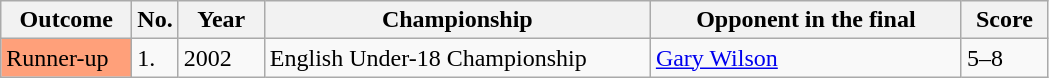<table class="wikitable sortable">
<tr>
<th width="80">Outcome</th>
<th width="20">No.</th>
<th width="50">Year</th>
<th width="250">Championship</th>
<th width="200">Opponent in the final</th>
<th width="50">Score</th>
</tr>
<tr>
<td style="background:#ffa07a">Runner-up</td>
<td>1.</td>
<td>2002</td>
<td>English Under-18 Championship</td>
<td> <a href='#'>Gary Wilson</a></td>
<td>5–8</td>
</tr>
</table>
